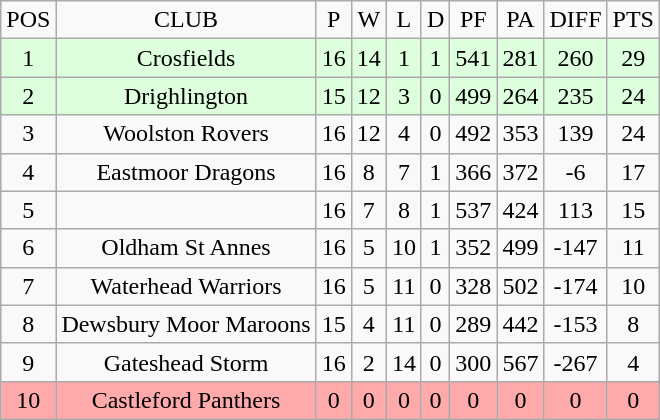<table class="wikitable" style="text-align: center;">
<tr>
<td>POS</td>
<td>CLUB</td>
<td>P</td>
<td>W</td>
<td>L</td>
<td>D</td>
<td>PF</td>
<td>PA</td>
<td>DIFF</td>
<td>PTS</td>
</tr>
<tr style="background:#ddffdd;">
<td>1</td>
<td>Crosfields</td>
<td>16</td>
<td>14</td>
<td>1</td>
<td>1</td>
<td>541</td>
<td>281</td>
<td>260</td>
<td>29</td>
</tr>
<tr style="background:#ddffdd;">
<td>2</td>
<td>Drighlington</td>
<td>15</td>
<td>12</td>
<td>3</td>
<td>0</td>
<td>499</td>
<td>264</td>
<td>235</td>
<td>24</td>
</tr>
<tr>
<td>3</td>
<td>Woolston Rovers</td>
<td>16</td>
<td>12</td>
<td>4</td>
<td>0</td>
<td>492</td>
<td>353</td>
<td>139</td>
<td>24</td>
</tr>
<tr>
<td>4</td>
<td>Eastmoor Dragons</td>
<td>16</td>
<td>8</td>
<td>7</td>
<td>1</td>
<td>366</td>
<td>372</td>
<td>-6</td>
<td>17</td>
</tr>
<tr>
<td>5</td>
<td></td>
<td>16</td>
<td>7</td>
<td>8</td>
<td>1</td>
<td>537</td>
<td>424</td>
<td>113</td>
<td>15</td>
</tr>
<tr>
<td>6</td>
<td>Oldham St Annes</td>
<td>16</td>
<td>5</td>
<td>10</td>
<td>1</td>
<td>352</td>
<td>499</td>
<td>-147</td>
<td>11</td>
</tr>
<tr>
<td>7</td>
<td>Waterhead Warriors</td>
<td>16</td>
<td>5</td>
<td>11</td>
<td>0</td>
<td>328</td>
<td>502</td>
<td>-174</td>
<td>10</td>
</tr>
<tr>
<td>8</td>
<td>Dewsbury Moor Maroons</td>
<td>15</td>
<td>4</td>
<td>11</td>
<td>0</td>
<td>289</td>
<td>442</td>
<td>-153</td>
<td>8</td>
</tr>
<tr>
<td>9</td>
<td>Gateshead Storm</td>
<td>16</td>
<td>2</td>
<td>14</td>
<td>0</td>
<td>300</td>
<td>567</td>
<td>-267</td>
<td>4</td>
</tr>
<tr style="background:#ffaaaa;">
<td>10</td>
<td>Castleford Panthers</td>
<td>0</td>
<td>0</td>
<td>0</td>
<td>0</td>
<td>0</td>
<td>0</td>
<td>0</td>
<td>0</td>
</tr>
</table>
